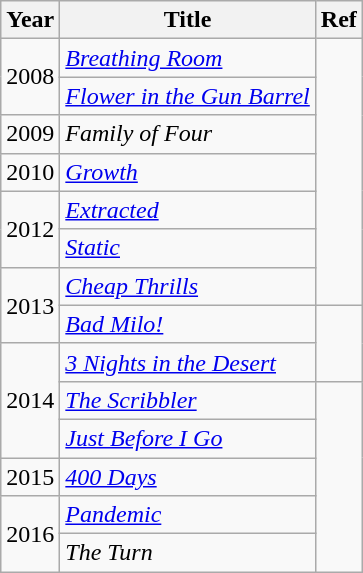<table class="wikitable">
<tr>
<th>Year</th>
<th>Title</th>
<th>Ref</th>
</tr>
<tr>
<td rowspan=2>2008</td>
<td><em><a href='#'>Breathing Room</a></em></td>
<td rowspan=7></td>
</tr>
<tr>
<td><em><a href='#'>Flower in the Gun Barrel</a></em></td>
</tr>
<tr>
<td>2009</td>
<td><em>Family of Four</em></td>
</tr>
<tr>
<td>2010</td>
<td><em><a href='#'>Growth</a></em></td>
</tr>
<tr>
<td rowspan=2>2012</td>
<td><em><a href='#'>Extracted</a></em></td>
</tr>
<tr>
<td><em><a href='#'>Static</a></em></td>
</tr>
<tr>
<td rowspan=2>2013</td>
<td><em><a href='#'>Cheap Thrills</a></em></td>
</tr>
<tr>
<td><em><a href='#'>Bad Milo!</a></em></td>
<td rowspan=2></td>
</tr>
<tr>
<td rowspan=3>2014</td>
<td><em><a href='#'>3 Nights in the Desert</a></em></td>
</tr>
<tr>
<td><em><a href='#'>The Scribbler</a></em></td>
<td rowspan=5></td>
</tr>
<tr>
<td><em><a href='#'>Just Before I Go</a></em></td>
</tr>
<tr>
<td>2015</td>
<td><em><a href='#'>400 Days</a></em></td>
</tr>
<tr>
<td rowspan=2>2016</td>
<td><em><a href='#'>Pandemic</a></em></td>
</tr>
<tr>
<td><em>The Turn</em></td>
</tr>
</table>
